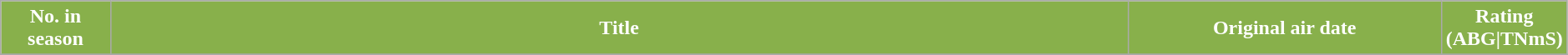<table class="wikitable plainrowheaders" style="width:99%;">
<tr>
<th scope="col" style="background-color: #88B04B; color: #FFFFFF;" width=7%>No. in<br>season</th>
<th scope="col" style="background-color: #88B04B; color: #FFFFFF;">Title</th>
<th scope="col" style="background-color: #88B04B; color: #FFFFFF;" width=20%>Original air date</th>
<th scope="col" style="background-color: #88B04B; color: #FFFFFF;" width=7%>Rating<br>(ABG|TNmS)</th>
</tr>
<tr>
</tr>
</table>
